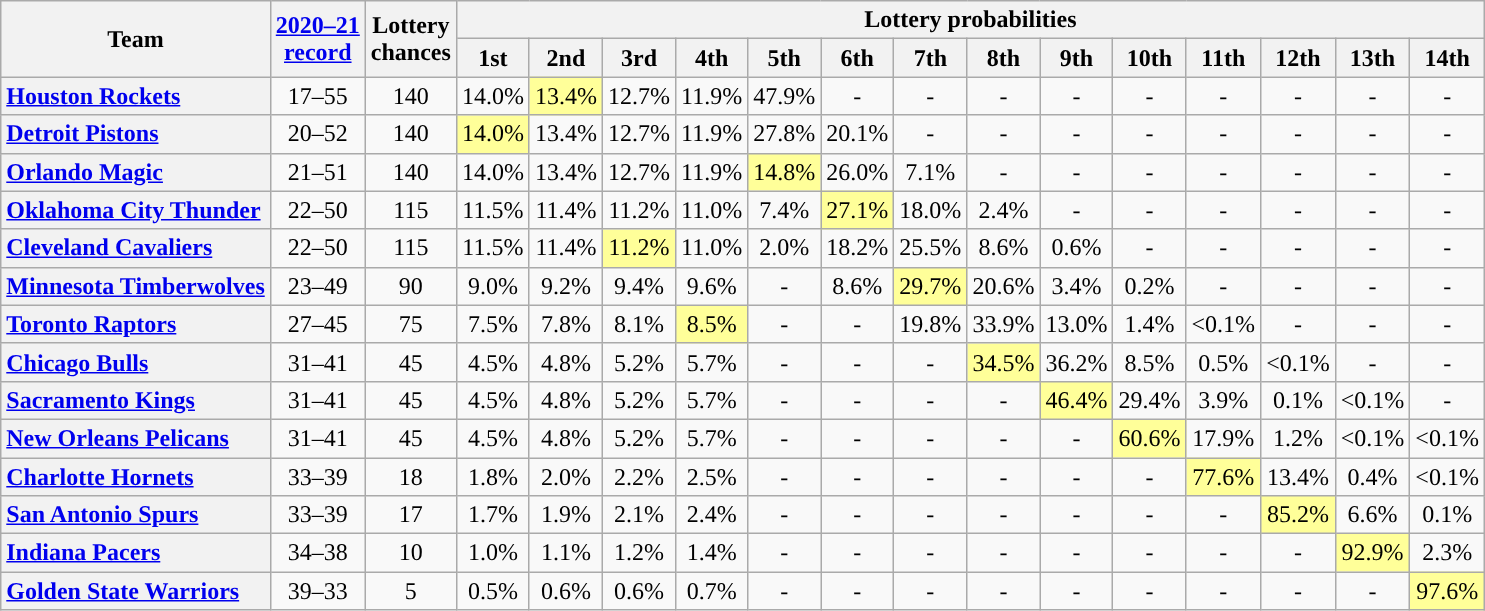<table class="wikitable plainrowheaders" style="text-align:center">
<tr>
<th scope="col" rowspan="2">Team</th>
<th scope="col" rowspan="2"><a href='#'>2020–21<br>record</a></th>
<th scope="col" rowspan="2">Lottery<br>chances</th>
<th scope="col" colspan="14">Lottery probabilities</th>
</tr>
<tr>
<th>1st</th>
<th>2nd</th>
<th>3rd</th>
<th>4th</th>
<th>5th</th>
<th>6th</th>
<th>7th</th>
<th>8th</th>
<th>9th</th>
<th>10th</th>
<th>11th</th>
<th>12th</th>
<th>13th</th>
<th>14th</th>
</tr>
<tr>
<th scope="row" style="text-align:left;"><a href='#'>Houston Rockets</a></th>
<td>17–55</td>
<td>140</td>
<td>14.0%</td>
<td style="background:#ff9;">13.4%</td>
<td>12.7%</td>
<td>11.9%</td>
<td>47.9%</td>
<td>-</td>
<td>-</td>
<td>-</td>
<td>-</td>
<td>-</td>
<td>-</td>
<td>-</td>
<td>-</td>
<td>-</td>
</tr>
<tr>
<th scope="row" style="text-align:left;"><a href='#'>Detroit Pistons</a></th>
<td>20–52</td>
<td>140</td>
<td style="background:#ff9;">14.0%</td>
<td>13.4%</td>
<td>12.7%</td>
<td>11.9%</td>
<td>27.8%</td>
<td>20.1%</td>
<td>-</td>
<td>-</td>
<td>-</td>
<td>-</td>
<td>-</td>
<td>-</td>
<td>-</td>
<td>-</td>
</tr>
<tr>
<th scope="row" style="text-align:left;"><a href='#'>Orlando Magic</a></th>
<td>21–51</td>
<td>140</td>
<td>14.0%</td>
<td>13.4%</td>
<td>12.7%</td>
<td>11.9%</td>
<td style="background:#ff9;">14.8%</td>
<td>26.0%</td>
<td>7.1%</td>
<td>-</td>
<td>-</td>
<td>-</td>
<td>-</td>
<td>-</td>
<td>-</td>
<td>-</td>
</tr>
<tr>
<th scope="row" style="text-align:left;"><a href='#'>Oklahoma City Thunder</a></th>
<td>22–50</td>
<td>115</td>
<td>11.5%</td>
<td>11.4%</td>
<td>11.2%</td>
<td>11.0%</td>
<td>7.4%</td>
<td style="background:#ff9;">27.1%</td>
<td>18.0%</td>
<td>2.4%</td>
<td>-</td>
<td>-</td>
<td>-</td>
<td>-</td>
<td>-</td>
<td>-</td>
</tr>
<tr>
<th scope="row" style="text-align:left;"><a href='#'>Cleveland Cavaliers</a></th>
<td>22–50</td>
<td>115</td>
<td>11.5%</td>
<td>11.4%</td>
<td style="background:#ff9;">11.2%</td>
<td>11.0%</td>
<td>2.0%</td>
<td>18.2%</td>
<td>25.5%</td>
<td>8.6%</td>
<td>0.6%</td>
<td>-</td>
<td>-</td>
<td>-</td>
<td>-</td>
<td>-</td>
</tr>
<tr>
<th scope="row" style="text-align:left;"><a href='#'>Minnesota Timberwolves</a></th>
<td>23–49</td>
<td>90</td>
<td>9.0%</td>
<td>9.2%</td>
<td>9.4%</td>
<td>9.6%</td>
<td>-</td>
<td>8.6%</td>
<td style="background:#ff9;">29.7%</td>
<td>20.6%</td>
<td>3.4%</td>
<td>0.2%</td>
<td>-</td>
<td>-</td>
<td>-</td>
<td>-</td>
</tr>
<tr>
<th scope="row" style="text-align:left;"><a href='#'>Toronto Raptors</a></th>
<td>27–45</td>
<td>75</td>
<td>7.5%</td>
<td>7.8%</td>
<td>8.1%</td>
<td style="background:#ff9;">8.5%</td>
<td>-</td>
<td>-</td>
<td>19.8%</td>
<td>33.9%</td>
<td>13.0%</td>
<td>1.4%</td>
<td><0.1%</td>
<td>-</td>
<td>-</td>
<td>-</td>
</tr>
<tr>
<th scope="row" style="text-align:left;"><a href='#'>Chicago Bulls</a></th>
<td>31–41</td>
<td>45</td>
<td>4.5%</td>
<td>4.8%</td>
<td>5.2%</td>
<td>5.7%</td>
<td>-</td>
<td>-</td>
<td>-</td>
<td style="background:#ff9;">34.5%</td>
<td>36.2%</td>
<td>8.5%</td>
<td>0.5%</td>
<td><0.1%</td>
<td>-</td>
<td>-</td>
</tr>
<tr>
<th scope="row" style="text-align:left;"><a href='#'>Sacramento Kings</a></th>
<td>31–41</td>
<td>45</td>
<td>4.5%</td>
<td>4.8%</td>
<td>5.2%</td>
<td>5.7%</td>
<td>-</td>
<td>-</td>
<td>-</td>
<td>-</td>
<td style="background:#ff9;">46.4%</td>
<td>29.4%</td>
<td>3.9%</td>
<td>0.1%</td>
<td><0.1%</td>
<td>-</td>
</tr>
<tr>
<th scope="row" style="text-align:left;"><a href='#'>New Orleans Pelicans</a></th>
<td>31–41</td>
<td>45</td>
<td>4.5%</td>
<td>4.8%</td>
<td>5.2%</td>
<td>5.7%</td>
<td>-</td>
<td>-</td>
<td>-</td>
<td>-</td>
<td>-</td>
<td style="background:#ff9;">60.6%</td>
<td>17.9%</td>
<td>1.2%</td>
<td><0.1%</td>
<td><0.1%</td>
</tr>
<tr>
<th scope="row" style="text-align:left;"><a href='#'>Charlotte Hornets</a></th>
<td>33–39</td>
<td>18</td>
<td>1.8%</td>
<td>2.0%</td>
<td>2.2%</td>
<td>2.5%</td>
<td>-</td>
<td>-</td>
<td>-</td>
<td>-</td>
<td>-</td>
<td>-</td>
<td style="background:#ff9;">77.6%</td>
<td>13.4%</td>
<td>0.4%</td>
<td><0.1%</td>
</tr>
<tr>
<th scope="row" style="text-align:left;"><a href='#'>San Antonio Spurs</a></th>
<td>33–39</td>
<td>17</td>
<td>1.7%</td>
<td>1.9%</td>
<td>2.1%</td>
<td>2.4%</td>
<td>-</td>
<td>-</td>
<td>-</td>
<td>-</td>
<td>-</td>
<td>-</td>
<td>-</td>
<td style="background:#ff9;">85.2%</td>
<td>6.6%</td>
<td>0.1%</td>
</tr>
<tr>
<th scope="row" style="text-align:left;"><a href='#'>Indiana Pacers</a></th>
<td>34–38</td>
<td>10</td>
<td>1.0%</td>
<td>1.1%</td>
<td>1.2%</td>
<td>1.4%</td>
<td>-</td>
<td>-</td>
<td>-</td>
<td>-</td>
<td>-</td>
<td>-</td>
<td>-</td>
<td>-</td>
<td style="background:#ff9;">92.9%</td>
<td>2.3%</td>
</tr>
<tr>
<th scope="row" style="text-align:left;"><a href='#'>Golden State Warriors</a></th>
<td>39–33</td>
<td>5</td>
<td>0.5%</td>
<td>0.6%</td>
<td>0.6%</td>
<td>0.7%</td>
<td>-</td>
<td>-</td>
<td>-</td>
<td>-</td>
<td>-</td>
<td>-</td>
<td>-</td>
<td>-</td>
<td>-</td>
<td style="background:#ff9;">97.6%</td>
</tr>
</table>
